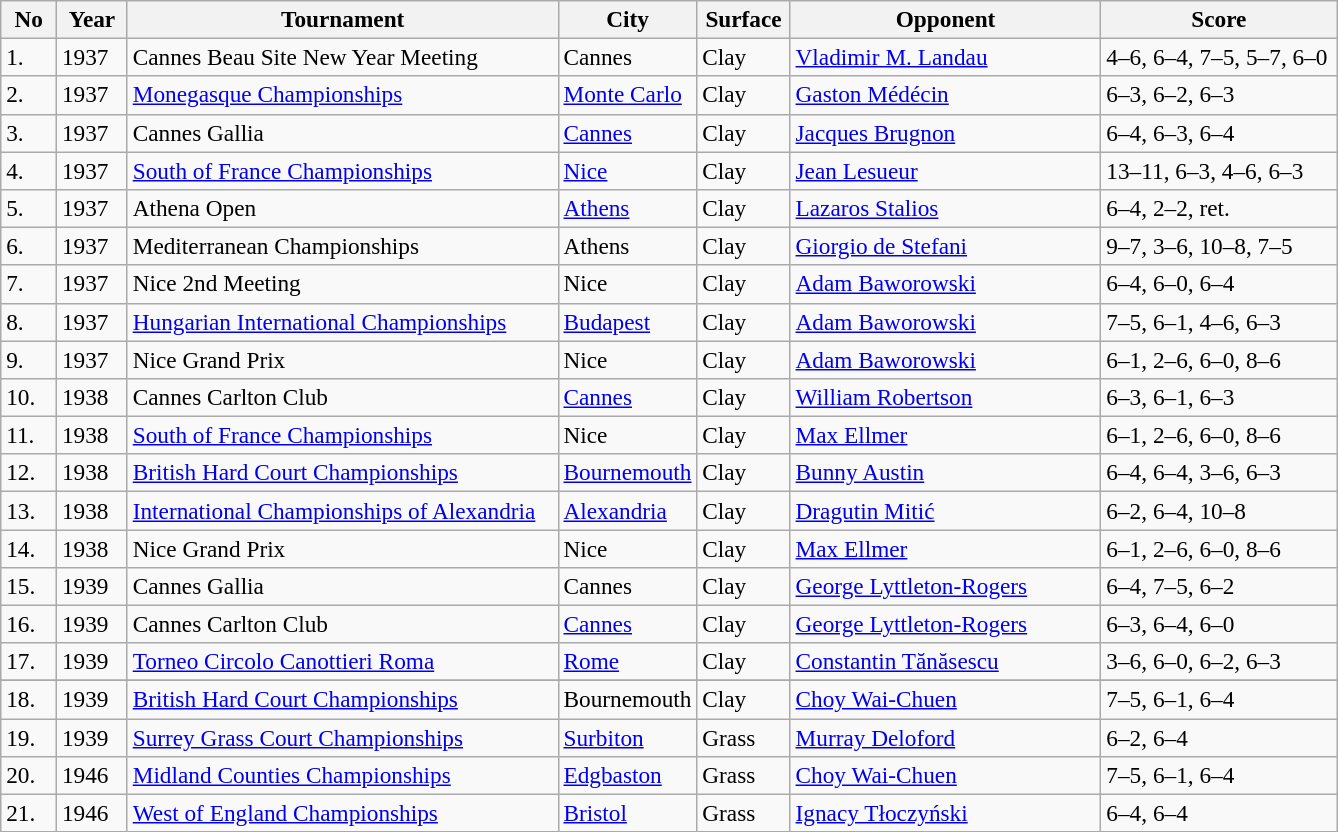<table class="sortable wikitable" style=font-size:97%>
<tr>
<th style="width:30px">No</th>
<th style="width:40px">Year</th>
<th style="width:280px">Tournament</th>
<th style="width:75px">City</th>
<th style="width:55px">Surface</th>
<th style="width:200px">Opponent</th>
<th style="width:150px" class="unsortable">Score</th>
</tr>
<tr>
<td>1.</td>
<td>1937</td>
<td>Cannes Beau Site New Year Meeting </td>
<td>Cannes</td>
<td>Clay</td>
<td> <a href='#'>Vladimir M. Landau</a></td>
<td>4–6, 6–4, 7–5, 5–7, 6–0</td>
</tr>
<tr>
<td>2.</td>
<td>1937</td>
<td><a href='#'>Monegasque Championships</a> </td>
<td><a href='#'>Monte Carlo</a></td>
<td>Clay</td>
<td> <a href='#'>Gaston Médécin</a></td>
<td>6–3, 6–2, 6–3</td>
</tr>
<tr>
<td>3.</td>
<td>1937</td>
<td>Cannes Gallia </td>
<td><a href='#'>Cannes</a></td>
<td>Clay</td>
<td> <a href='#'>Jacques Brugnon</a></td>
<td>6–4, 6–3, 6–4</td>
</tr>
<tr>
<td>4.</td>
<td>1937</td>
<td><a href='#'>South of France Championships</a> </td>
<td><a href='#'>Nice</a></td>
<td>Clay</td>
<td> <a href='#'>Jean Lesueur</a></td>
<td>13–11, 6–3, 4–6, 6–3</td>
</tr>
<tr>
<td>5.</td>
<td>1937</td>
<td>Athena Open</td>
<td><a href='#'>Athens</a></td>
<td>Clay</td>
<td> <a href='#'>Lazaros Stalios</a></td>
<td>6–4, 2–2, ret.</td>
</tr>
<tr>
<td>6.</td>
<td>1937</td>
<td>Mediterranean Championships</td>
<td>Athens</td>
<td>Clay</td>
<td> <a href='#'>Giorgio de Stefani</a></td>
<td>9–7, 3–6, 10–8, 7–5</td>
</tr>
<tr>
<td>7.</td>
<td>1937</td>
<td>Nice 2nd Meeting </td>
<td>Nice</td>
<td>Clay</td>
<td> <a href='#'>Adam Baworowski</a></td>
<td>6–4, 6–0, 6–4</td>
</tr>
<tr>
<td>8.</td>
<td>1937</td>
<td><a href='#'>Hungarian International Championships</a></td>
<td><a href='#'>Budapest</a></td>
<td>Clay</td>
<td> <a href='#'>Adam Baworowski</a></td>
<td>7–5, 6–1, 4–6, 6–3</td>
</tr>
<tr>
<td>9.</td>
<td>1937</td>
<td>Nice Grand Prix</td>
<td>Nice</td>
<td>Clay</td>
<td> <a href='#'>Adam Baworowski</a></td>
<td>6–1, 2–6, 6–0, 8–6</td>
</tr>
<tr>
<td>10.</td>
<td>1938</td>
<td>Cannes Carlton Club</td>
<td><a href='#'>Cannes</a></td>
<td>Clay</td>
<td> <a href='#'>William Robertson</a></td>
<td>6–3, 6–1, 6–3</td>
</tr>
<tr>
<td>11.</td>
<td>1938</td>
<td><a href='#'>South of France Championships</a></td>
<td>Nice</td>
<td>Clay</td>
<td> <a href='#'>Max Ellmer</a></td>
<td>6–1, 2–6, 6–0, 8–6</td>
</tr>
<tr>
<td>12.</td>
<td>1938</td>
<td><a href='#'>British Hard Court Championships</a></td>
<td><a href='#'>Bournemouth</a></td>
<td>Clay</td>
<td> <a href='#'>Bunny Austin</a></td>
<td>6–4, 6–4, 3–6, 6–3</td>
</tr>
<tr>
<td>13.</td>
<td>1938</td>
<td><a href='#'>International Championships of Alexandria</a></td>
<td><a href='#'>Alexandria</a></td>
<td>Clay</td>
<td> <a href='#'>Dragutin Mitić</a></td>
<td>6–2, 6–4, 10–8</td>
</tr>
<tr>
<td>14.</td>
<td>1938</td>
<td>Nice Grand Prix </td>
<td>Nice</td>
<td>Clay</td>
<td> <a href='#'>Max Ellmer</a></td>
<td>6–1, 2–6, 6–0, 8–6</td>
</tr>
<tr>
<td>15.</td>
<td>1939</td>
<td>Cannes Gallia </td>
<td>Cannes</td>
<td>Clay</td>
<td> <a href='#'>George Lyttleton-Rogers</a></td>
<td>6–4, 7–5, 6–2</td>
</tr>
<tr>
<td>16.</td>
<td>1939</td>
<td>Cannes Carlton Club </td>
<td><a href='#'>Cannes</a></td>
<td>Clay</td>
<td> <a href='#'>George Lyttleton-Rogers</a></td>
<td>6–3, 6–4, 6–0</td>
</tr>
<tr>
<td>17.</td>
<td>1939</td>
<td><a href='#'>Torneo Circolo Canottieri Roma</a></td>
<td><a href='#'>Rome</a></td>
<td>Clay</td>
<td> <a href='#'>Constantin Tănăsescu</a></td>
<td>3–6, 6–0, 6–2, 6–3</td>
</tr>
<tr>
</tr>
<tr>
<td>18.</td>
<td>1939</td>
<td><a href='#'>British Hard Court Championships</a></td>
<td>Bournemouth</td>
<td>Clay</td>
<td> <a href='#'>Choy Wai-Chuen</a></td>
<td>7–5, 6–1, 6–4</td>
</tr>
<tr>
<td>19.</td>
<td>1939</td>
<td><a href='#'>Surrey Grass Court Championships</a></td>
<td><a href='#'>Surbiton</a></td>
<td>Grass</td>
<td> <a href='#'>Murray Deloford</a></td>
<td>6–2, 6–4</td>
</tr>
<tr>
<td>20.</td>
<td>1946</td>
<td><a href='#'>Midland Counties Championships</a></td>
<td><a href='#'>Edgbaston</a></td>
<td>Grass</td>
<td> <a href='#'>Choy Wai-Chuen</a></td>
<td>7–5, 6–1, 6–4</td>
</tr>
<tr>
<td>21.</td>
<td>1946</td>
<td><a href='#'>West of England Championships</a></td>
<td><a href='#'>Bristol</a></td>
<td>Grass</td>
<td> <a href='#'>Ignacy Tłoczyński</a></td>
<td>6–4, 6–4</td>
</tr>
</table>
